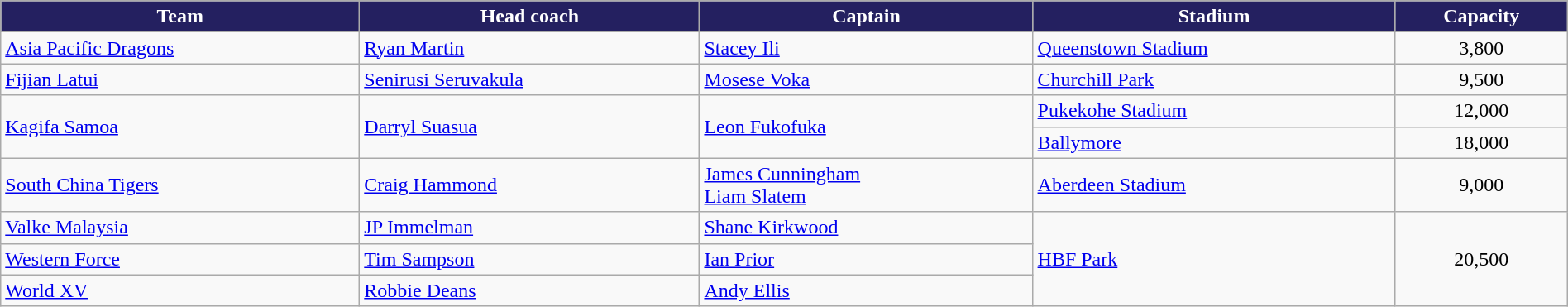<table class="wikitable" style="width:100%;">
<tr>
<th scope="col" style="background:#242060; color:white;">Team</th>
<th scope="col" style="background:#242060; color:white;">Head coach</th>
<th scope="col" style="background:#242060; color:white;">Captain </th>
<th scope="col" style="background:#242060; color:white;">Stadium</th>
<th scope="col" style="background:#242060; color:white;">Capacity</th>
</tr>
<tr>
<td> <a href='#'>Asia Pacific Dragons</a></td>
<td><a href='#'>Ryan Martin</a></td>
<td><a href='#'>Stacey Ili</a> </td>
<td><a href='#'>Queenstown Stadium</a></td>
<td align=center>3,800</td>
</tr>
<tr>
<td> <a href='#'>Fijian Latui</a></td>
<td><a href='#'>Senirusi Seruvakula</a></td>
<td><a href='#'>Mosese Voka</a> </td>
<td><a href='#'>Churchill Park</a></td>
<td align=center>9,500</td>
</tr>
<tr>
<td rowspan=2> <a href='#'>Kagifa Samoa</a></td>
<td rowspan=2><a href='#'>Darryl Suasua</a></td>
<td rowspan=2><a href='#'>Leon Fukofuka</a> </td>
<td><a href='#'>Pukekohe Stadium</a></td>
<td align=center>12,000</td>
</tr>
<tr>
<td><a href='#'>Ballymore</a></td>
<td align=center>18,000</td>
</tr>
<tr>
<td> <a href='#'>South China Tigers</a></td>
<td><a href='#'>Craig Hammond</a></td>
<td><a href='#'>James Cunningham</a><br><a href='#'>Liam Slatem</a></td>
<td><a href='#'>Aberdeen Stadium</a></td>
<td align=center>9,000</td>
</tr>
<tr>
<td> <a href='#'>Valke Malaysia</a></td>
<td><a href='#'>JP Immelman</a></td>
<td><a href='#'>Shane Kirkwood</a> </td>
<td rowspan=3><a href='#'>HBF Park</a></td>
<td rowspan=3 align=center>20,500</td>
</tr>
<tr>
<td> <a href='#'>Western Force</a></td>
<td><a href='#'>Tim Sampson</a></td>
<td><a href='#'>Ian Prior</a></td>
</tr>
<tr>
<td><a href='#'>World XV</a></td>
<td><a href='#'>Robbie Deans</a></td>
<td><a href='#'>Andy Ellis</a></td>
</tr>
</table>
